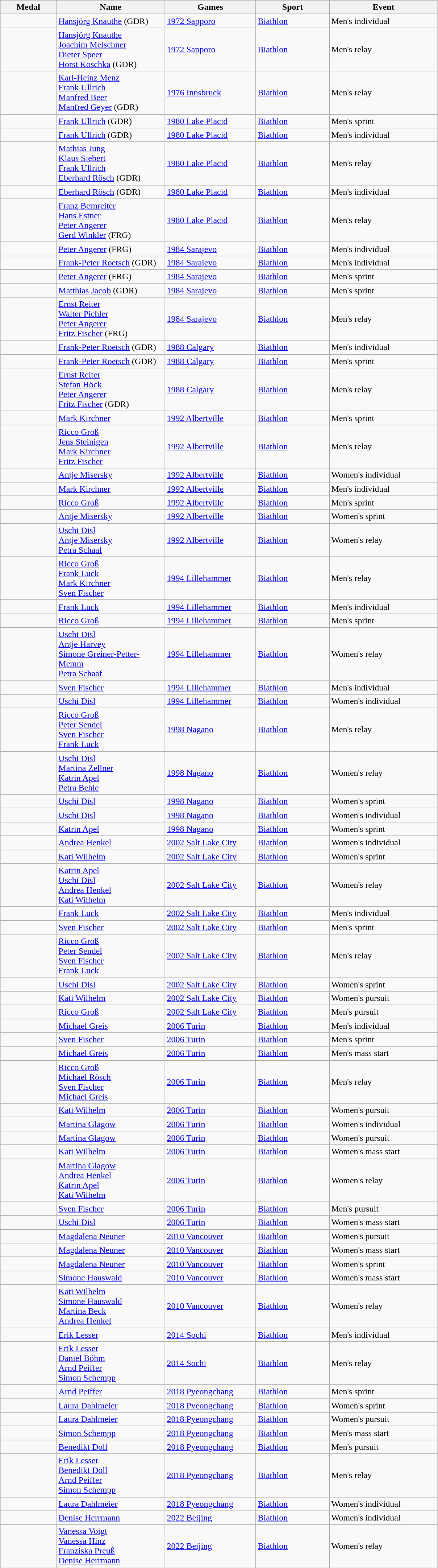<table class="wikitable sortable">
<tr>
<th style="width:6em">Medal</th>
<th style="width:12em">Name</th>
<th style="width:10em">Games</th>
<th style="width:8em">Sport</th>
<th style="width:12em">Event</th>
</tr>
<tr>
<td></td>
<td><a href='#'>Hansjörg Knauthe</a> (GDR)</td>
<td> <a href='#'>1972 Sapporo</a></td>
<td> <a href='#'>Biathlon</a></td>
<td>Men's individual</td>
</tr>
<tr>
<td></td>
<td><a href='#'>Hansjörg Knauthe</a><br><a href='#'>Joachim Meischner</a><br><a href='#'>Dieter Speer</a><br><a href='#'>Horst Koschka</a> (GDR)</td>
<td> <a href='#'>1972 Sapporo</a></td>
<td> <a href='#'>Biathlon</a></td>
<td>Men's relay</td>
</tr>
<tr>
<td></td>
<td><a href='#'>Karl-Heinz Menz</a><br><a href='#'>Frank Ullrich</a><br><a href='#'>Manfred Beer</a><br><a href='#'>Manfred Geyer</a> (GDR)</td>
<td> <a href='#'>1976 Innsbruck</a></td>
<td> <a href='#'>Biathlon</a></td>
<td>Men's relay</td>
</tr>
<tr>
<td></td>
<td><a href='#'>Frank Ullrich</a> (GDR)</td>
<td> <a href='#'>1980 Lake Placid</a></td>
<td> <a href='#'>Biathlon</a></td>
<td>Men's sprint</td>
</tr>
<tr>
<td></td>
<td><a href='#'>Frank Ullrich</a> (GDR)</td>
<td> <a href='#'>1980 Lake Placid</a></td>
<td> <a href='#'>Biathlon</a></td>
<td>Men's individual</td>
</tr>
<tr>
<td></td>
<td><a href='#'>Mathias Jung</a><br><a href='#'>Klaus Siebert</a><br><a href='#'>Frank Ullrich</a><br><a href='#'>Eberhard Rösch</a> (GDR)</td>
<td> <a href='#'>1980 Lake Placid</a></td>
<td> <a href='#'>Biathlon</a></td>
<td>Men's relay</td>
</tr>
<tr>
<td></td>
<td><a href='#'>Eberhard Rösch</a> (GDR)</td>
<td> <a href='#'>1980 Lake Placid</a></td>
<td> <a href='#'>Biathlon</a></td>
<td>Men's individual</td>
</tr>
<tr>
<td></td>
<td><a href='#'>Franz Bernreiter</a><br><a href='#'>Hans Estner</a><br><a href='#'>Peter Angerer</a><br><a href='#'>Gerd Winkler</a> (FRG)</td>
<td> <a href='#'>1980 Lake Placid</a></td>
<td> <a href='#'>Biathlon</a></td>
<td>Men's relay</td>
</tr>
<tr>
<td></td>
<td><a href='#'>Peter Angerer</a> (FRG)</td>
<td> <a href='#'>1984 Sarajevo</a></td>
<td> <a href='#'>Biathlon</a></td>
<td>Men's individual</td>
</tr>
<tr>
<td></td>
<td><a href='#'>Frank-Peter Roetsch</a>  (GDR)</td>
<td> <a href='#'>1984 Sarajevo</a></td>
<td> <a href='#'>Biathlon</a></td>
<td>Men's individual</td>
</tr>
<tr>
<td></td>
<td><a href='#'>Peter Angerer</a> (FRG)</td>
<td> <a href='#'>1984 Sarajevo</a></td>
<td> <a href='#'>Biathlon</a></td>
<td>Men's sprint</td>
</tr>
<tr>
<td></td>
<td><a href='#'>Matthias Jacob</a> (GDR)</td>
<td> <a href='#'>1984 Sarajevo</a></td>
<td> <a href='#'>Biathlon</a></td>
<td>Men's sprint</td>
</tr>
<tr>
<td></td>
<td><a href='#'>Ernst Reiter</a><br><a href='#'>Walter Pichler</a><br><a href='#'>Peter Angerer</a><br><a href='#'>Fritz Fischer</a> (FRG)</td>
<td> <a href='#'>1984 Sarajevo</a></td>
<td> <a href='#'>Biathlon</a></td>
<td>Men's relay</td>
</tr>
<tr>
<td></td>
<td><a href='#'>Frank-Peter Roetsch</a> (GDR)</td>
<td> <a href='#'>1988 Calgary</a></td>
<td> <a href='#'>Biathlon</a></td>
<td>Men's individual</td>
</tr>
<tr>
<td></td>
<td><a href='#'>Frank-Peter Roetsch</a> (GDR)</td>
<td> <a href='#'>1988 Calgary</a></td>
<td> <a href='#'>Biathlon</a></td>
<td>Men's sprint</td>
</tr>
<tr>
<td></td>
<td><a href='#'>Ernst Reiter</a><br><a href='#'>Stefan Höck</a><br><a href='#'>Peter Angerer</a><br><a href='#'>Fritz Fischer</a> (GDR)</td>
<td> <a href='#'>1988 Calgary</a></td>
<td> <a href='#'>Biathlon</a></td>
<td>Men's relay</td>
</tr>
<tr>
<td></td>
<td><a href='#'>Mark Kirchner</a></td>
<td> <a href='#'>1992 Albertville</a></td>
<td> <a href='#'>Biathlon</a></td>
<td>Men's sprint</td>
</tr>
<tr>
<td></td>
<td><a href='#'>Ricco Groß</a><br><a href='#'>Jens Steinigen</a><br><a href='#'>Mark Kirchner</a><br><a href='#'>Fritz Fischer</a></td>
<td> <a href='#'>1992 Albertville</a></td>
<td> <a href='#'>Biathlon</a></td>
<td>Men's relay</td>
</tr>
<tr>
<td></td>
<td><a href='#'>Antje Misersky</a></td>
<td> <a href='#'>1992 Albertville</a></td>
<td> <a href='#'>Biathlon</a></td>
<td>Women's individual</td>
</tr>
<tr>
<td></td>
<td><a href='#'>Mark Kirchner</a></td>
<td> <a href='#'>1992 Albertville</a></td>
<td> <a href='#'>Biathlon</a></td>
<td>Men's individual</td>
</tr>
<tr>
<td></td>
<td><a href='#'>Ricco Groß</a></td>
<td> <a href='#'>1992 Albertville</a></td>
<td> <a href='#'>Biathlon</a></td>
<td>Men's sprint</td>
</tr>
<tr>
<td></td>
<td><a href='#'>Antje Misersky</a></td>
<td> <a href='#'>1992 Albertville</a></td>
<td> <a href='#'>Biathlon</a></td>
<td>Women's sprint</td>
</tr>
<tr>
<td></td>
<td><a href='#'>Uschi Disl</a><br><a href='#'>Antje Misersky</a><br><a href='#'>Petra Schaaf</a></td>
<td> <a href='#'>1992 Albertville</a></td>
<td> <a href='#'>Biathlon</a></td>
<td>Women's relay</td>
</tr>
<tr>
<td></td>
<td><a href='#'>Ricco Groß</a><br><a href='#'>Frank Luck</a><br><a href='#'>Mark Kirchner</a><br><a href='#'>Sven Fischer</a></td>
<td> <a href='#'>1994 Lillehammer</a></td>
<td> <a href='#'>Biathlon</a></td>
<td>Men's relay</td>
</tr>
<tr>
<td></td>
<td><a href='#'>Frank Luck</a></td>
<td> <a href='#'>1994 Lillehammer</a></td>
<td> <a href='#'>Biathlon</a></td>
<td>Men's individual</td>
</tr>
<tr>
<td></td>
<td><a href='#'>Ricco Groß</a></td>
<td> <a href='#'>1994 Lillehammer</a></td>
<td> <a href='#'>Biathlon</a></td>
<td>Men's sprint</td>
</tr>
<tr>
<td></td>
<td><a href='#'>Uschi Disl</a><br><a href='#'>Antje Harvey</a><br><a href='#'>Simone Greiner-Petter-Memm</a><br><a href='#'>Petra Schaaf</a></td>
<td> <a href='#'>1994 Lillehammer</a></td>
<td> <a href='#'>Biathlon</a></td>
<td>Women's relay</td>
</tr>
<tr>
<td></td>
<td><a href='#'>Sven Fischer</a></td>
<td> <a href='#'>1994 Lillehammer</a></td>
<td> <a href='#'>Biathlon</a></td>
<td>Men's individual</td>
</tr>
<tr>
<td></td>
<td><a href='#'>Uschi Disl</a></td>
<td> <a href='#'>1994 Lillehammer</a></td>
<td> <a href='#'>Biathlon</a></td>
<td>Women's individual</td>
</tr>
<tr>
<td></td>
<td><a href='#'>Ricco Groß</a><br><a href='#'>Peter Sendel</a><br><a href='#'>Sven Fischer</a><br><a href='#'>Frank Luck</a></td>
<td> <a href='#'>1998 Nagano</a></td>
<td> <a href='#'>Biathlon</a></td>
<td>Men's relay</td>
</tr>
<tr>
<td></td>
<td><a href='#'>Uschi Disl</a><br><a href='#'>Martina Zellner</a><br><a href='#'>Katrin Apel</a><br><a href='#'>Petra Behle</a></td>
<td> <a href='#'>1998 Nagano</a></td>
<td> <a href='#'>Biathlon</a></td>
<td>Women's relay</td>
</tr>
<tr>
<td></td>
<td><a href='#'>Uschi Disl</a></td>
<td> <a href='#'>1998 Nagano</a></td>
<td> <a href='#'>Biathlon</a></td>
<td>Women's sprint</td>
</tr>
<tr>
<td></td>
<td><a href='#'>Uschi Disl</a></td>
<td> <a href='#'>1998 Nagano</a></td>
<td> <a href='#'>Biathlon</a></td>
<td>Women's individual</td>
</tr>
<tr>
<td></td>
<td><a href='#'>Katrin Apel</a></td>
<td> <a href='#'>1998 Nagano</a></td>
<td> <a href='#'>Biathlon</a></td>
<td>Women's sprint</td>
</tr>
<tr>
<td></td>
<td><a href='#'>Andrea Henkel</a></td>
<td> <a href='#'>2002 Salt Lake City</a></td>
<td> <a href='#'>Biathlon</a></td>
<td>Women's individual</td>
</tr>
<tr>
<td></td>
<td><a href='#'>Kati Wilhelm</a></td>
<td> <a href='#'>2002 Salt Lake City</a></td>
<td> <a href='#'>Biathlon</a></td>
<td>Women's sprint</td>
</tr>
<tr>
<td></td>
<td><a href='#'>Katrin Apel</a><br><a href='#'>Uschi Disl</a><br><a href='#'>Andrea Henkel</a><br><a href='#'>Kati Wilhelm</a></td>
<td> <a href='#'>2002 Salt Lake City</a></td>
<td> <a href='#'>Biathlon</a></td>
<td>Women's relay</td>
</tr>
<tr>
<td></td>
<td><a href='#'>Frank Luck</a></td>
<td> <a href='#'>2002 Salt Lake City</a></td>
<td> <a href='#'>Biathlon</a></td>
<td>Men's individual</td>
</tr>
<tr>
<td></td>
<td><a href='#'>Sven Fischer</a></td>
<td> <a href='#'>2002 Salt Lake City</a></td>
<td> <a href='#'>Biathlon</a></td>
<td>Men's sprint</td>
</tr>
<tr>
<td></td>
<td><a href='#'>Ricco Groß</a><br><a href='#'>Peter Sendel</a><br><a href='#'>Sven Fischer</a><br><a href='#'>Frank Luck</a></td>
<td> <a href='#'>2002 Salt Lake City</a></td>
<td> <a href='#'>Biathlon</a></td>
<td>Men's relay</td>
</tr>
<tr>
<td></td>
<td><a href='#'>Uschi Disl</a></td>
<td> <a href='#'>2002 Salt Lake City</a></td>
<td> <a href='#'>Biathlon</a></td>
<td>Women's sprint</td>
</tr>
<tr>
<td></td>
<td><a href='#'>Kati Wilhelm</a></td>
<td> <a href='#'>2002 Salt Lake City</a></td>
<td> <a href='#'>Biathlon</a></td>
<td>Women's pursuit</td>
</tr>
<tr>
<td></td>
<td><a href='#'>Ricco Groß</a></td>
<td> <a href='#'>2002 Salt Lake City</a></td>
<td> <a href='#'>Biathlon</a></td>
<td>Men's pursuit</td>
</tr>
<tr>
<td></td>
<td><a href='#'>Michael Greis</a></td>
<td> <a href='#'>2006 Turin</a></td>
<td> <a href='#'>Biathlon</a></td>
<td>Men's individual</td>
</tr>
<tr>
<td></td>
<td><a href='#'>Sven Fischer</a></td>
<td> <a href='#'>2006 Turin</a></td>
<td> <a href='#'>Biathlon</a></td>
<td>Men's sprint</td>
</tr>
<tr>
<td></td>
<td><a href='#'>Michael Greis</a></td>
<td> <a href='#'>2006 Turin</a></td>
<td> <a href='#'>Biathlon</a></td>
<td>Men's mass start</td>
</tr>
<tr>
<td></td>
<td><a href='#'>Ricco Groß</a><br><a href='#'>Michael Rösch</a><br><a href='#'>Sven Fischer</a><br><a href='#'>Michael Greis</a></td>
<td> <a href='#'>2006 Turin</a></td>
<td> <a href='#'>Biathlon</a></td>
<td>Men's relay</td>
</tr>
<tr>
<td></td>
<td><a href='#'>Kati Wilhelm</a></td>
<td> <a href='#'>2006 Turin</a></td>
<td> <a href='#'>Biathlon</a></td>
<td>Women's pursuit</td>
</tr>
<tr>
<td></td>
<td><a href='#'>Martina Glagow</a></td>
<td> <a href='#'>2006 Turin</a></td>
<td> <a href='#'>Biathlon</a></td>
<td>Women's individual</td>
</tr>
<tr>
<td></td>
<td><a href='#'>Martina Glagow</a></td>
<td> <a href='#'>2006 Turin</a></td>
<td> <a href='#'>Biathlon</a></td>
<td>Women's pursuit</td>
</tr>
<tr>
<td></td>
<td><a href='#'>Kati Wilhelm</a></td>
<td> <a href='#'>2006 Turin</a></td>
<td> <a href='#'>Biathlon</a></td>
<td>Women's mass start</td>
</tr>
<tr>
<td></td>
<td><a href='#'>Martina Glagow</a><br><a href='#'>Andrea Henkel</a><br><a href='#'>Katrin Apel</a><br><a href='#'>Kati Wilhelm</a></td>
<td> <a href='#'>2006 Turin</a></td>
<td> <a href='#'>Biathlon</a></td>
<td>Women's relay</td>
</tr>
<tr>
<td></td>
<td><a href='#'>Sven Fischer</a></td>
<td> <a href='#'>2006 Turin</a></td>
<td> <a href='#'>Biathlon</a></td>
<td>Men's pursuit</td>
</tr>
<tr>
<td></td>
<td><a href='#'>Uschi Disl</a></td>
<td> <a href='#'>2006 Turin</a></td>
<td> <a href='#'>Biathlon</a></td>
<td>Women's mass start</td>
</tr>
<tr>
<td></td>
<td><a href='#'>Magdalena Neuner</a></td>
<td> <a href='#'>2010 Vancouver</a></td>
<td> <a href='#'>Biathlon</a></td>
<td>Women's pursuit</td>
</tr>
<tr>
<td></td>
<td><a href='#'>Magdalena Neuner</a></td>
<td> <a href='#'>2010 Vancouver</a></td>
<td> <a href='#'>Biathlon</a></td>
<td>Women's mass start</td>
</tr>
<tr>
<td></td>
<td><a href='#'>Magdalena Neuner</a></td>
<td> <a href='#'>2010 Vancouver</a></td>
<td> <a href='#'>Biathlon</a></td>
<td>Women's sprint</td>
</tr>
<tr>
<td></td>
<td><a href='#'>Simone Hauswald</a></td>
<td> <a href='#'>2010 Vancouver</a></td>
<td> <a href='#'>Biathlon</a></td>
<td>Women's mass start</td>
</tr>
<tr>
<td></td>
<td><a href='#'>Kati Wilhelm</a><br><a href='#'>Simone Hauswald</a><br><a href='#'>Martina Beck</a><br><a href='#'>Andrea Henkel</a></td>
<td> <a href='#'>2010 Vancouver</a></td>
<td> <a href='#'>Biathlon</a></td>
<td>Women's relay</td>
</tr>
<tr>
<td></td>
<td><a href='#'>Erik Lesser</a></td>
<td> <a href='#'>2014 Sochi</a></td>
<td> <a href='#'>Biathlon</a></td>
<td>Men's individual</td>
</tr>
<tr>
<td></td>
<td><a href='#'>Erik Lesser</a><br><a href='#'>Daniel Böhm</a><br><a href='#'>Arnd Peiffer</a><br><a href='#'>Simon Schempp</a></td>
<td> <a href='#'>2014 Sochi</a></td>
<td> <a href='#'>Biathlon</a></td>
<td>Men's relay</td>
</tr>
<tr>
<td></td>
<td><a href='#'>Arnd Peiffer</a></td>
<td> <a href='#'>2018 Pyeongchang</a></td>
<td> <a href='#'>Biathlon</a></td>
<td>Men's sprint</td>
</tr>
<tr>
<td></td>
<td><a href='#'>Laura Dahlmeier</a></td>
<td> <a href='#'>2018 Pyeongchang</a></td>
<td> <a href='#'>Biathlon</a></td>
<td>Women's sprint</td>
</tr>
<tr>
<td></td>
<td><a href='#'>Laura Dahlmeier</a></td>
<td> <a href='#'>2018 Pyeongchang</a></td>
<td> <a href='#'>Biathlon</a></td>
<td>Women's pursuit</td>
</tr>
<tr>
<td></td>
<td><a href='#'>Simon Schempp</a></td>
<td> <a href='#'>2018 Pyeongchang</a></td>
<td> <a href='#'>Biathlon</a></td>
<td>Men's mass start</td>
</tr>
<tr>
<td></td>
<td><a href='#'>Benedikt Doll</a></td>
<td> <a href='#'>2018 Pyeongchang</a></td>
<td> <a href='#'>Biathlon</a></td>
<td>Men's pursuit</td>
</tr>
<tr>
<td></td>
<td><a href='#'>Erik Lesser</a><br><a href='#'>Benedikt Doll</a><br><a href='#'>Arnd Peiffer</a><br><a href='#'>Simon Schempp</a></td>
<td> <a href='#'>2018 Pyeongchang</a></td>
<td> <a href='#'>Biathlon</a></td>
<td>Men's relay</td>
</tr>
<tr>
<td></td>
<td><a href='#'>Laura Dahlmeier</a></td>
<td> <a href='#'>2018 Pyeongchang</a></td>
<td> <a href='#'>Biathlon</a></td>
<td>Women's individual</td>
</tr>
<tr>
<td></td>
<td><a href='#'>Denise Herrmann</a></td>
<td> <a href='#'>2022 Beijing</a></td>
<td> <a href='#'>Biathlon</a></td>
<td>Women's individual</td>
</tr>
<tr>
<td></td>
<td><a href='#'>Vanessa Voigt</a><br><a href='#'>Vanessa Hinz</a><br><a href='#'>Franziska Preuß</a><br><a href='#'>Denise Herrmann</a></td>
<td> <a href='#'>2022 Beijing</a></td>
<td> <a href='#'>Biathlon</a></td>
<td>Women's relay</td>
</tr>
</table>
